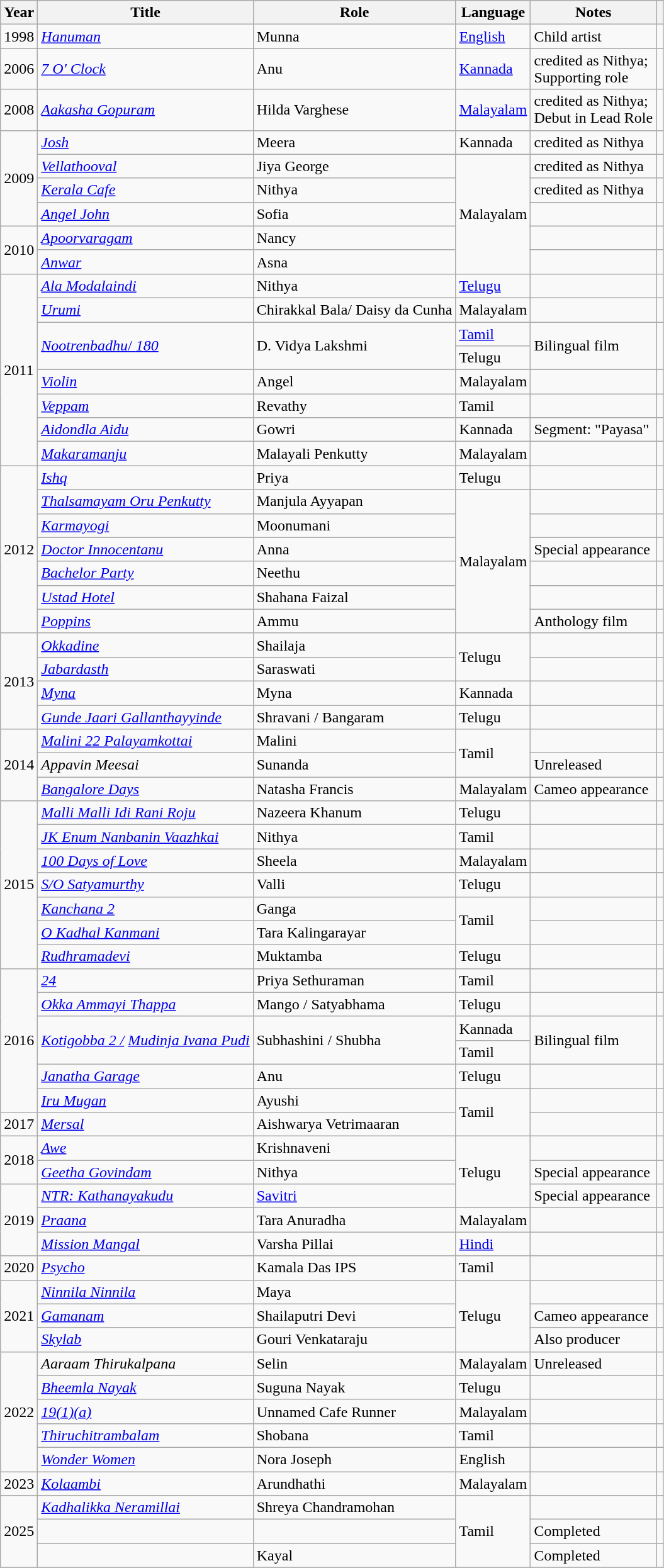<table class="wikitable sortable">
<tr>
<th scope="col">Year</th>
<th scope="col">Title</th>
<th scope="col">Role</th>
<th scope="col">Language</th>
<th scope="col" class="unsortable">Notes</th>
<th scope="col" class="unsortable"></th>
</tr>
<tr>
<td>1998</td>
<td><em><a href='#'>Hanuman</a></em></td>
<td>Munna</td>
<td><a href='#'>English</a></td>
<td>Child artist</td>
<td></td>
</tr>
<tr>
<td>2006</td>
<td><em><a href='#'>7 O' Clock</a></em></td>
<td>Anu</td>
<td><a href='#'>Kannada</a></td>
<td>credited as Nithya;<br> Supporting role</td>
<td></td>
</tr>
<tr>
<td>2008</td>
<td><em><a href='#'>Aakasha Gopuram</a></em></td>
<td>Hilda Varghese</td>
<td><a href='#'>Malayalam</a></td>
<td>credited as Nithya;<br>Debut in Lead Role</td>
<td></td>
</tr>
<tr>
<td rowspan="4">2009</td>
<td><em><a href='#'>Josh</a></em></td>
<td>Meera</td>
<td>Kannada</td>
<td>credited as Nithya</td>
<td></td>
</tr>
<tr>
<td><em><a href='#'>Vellathooval</a></em></td>
<td>Jiya George</td>
<td rowspan="5">Malayalam</td>
<td>credited as Nithya</td>
<td></td>
</tr>
<tr>
<td><em><a href='#'>Kerala Cafe</a></em></td>
<td>Nithya</td>
<td>credited as Nithya</td>
<td><br></td>
</tr>
<tr>
<td><em><a href='#'>Angel John</a></em></td>
<td>Sofia</td>
<td></td>
<td></td>
</tr>
<tr>
<td rowspan="2">2010</td>
<td><em><a href='#'>Apoorvaragam</a></em></td>
<td>Nancy</td>
<td></td>
<td></td>
</tr>
<tr>
<td><em><a href='#'>Anwar</a></em></td>
<td>Asna</td>
<td></td>
<td></td>
</tr>
<tr>
<td rowspan="8">2011</td>
<td><em><a href='#'>Ala Modalaindi</a></em></td>
<td>Nithya</td>
<td><a href='#'>Telugu</a></td>
<td></td>
<td></td>
</tr>
<tr>
<td><em><a href='#'>Urumi</a></em></td>
<td>Chirakkal Bala/ Daisy da Cunha</td>
<td>Malayalam</td>
<td></td>
<td><br></td>
</tr>
<tr>
<td rowspan="2"><a href='#'><em>Nootrenbadhu</em>/ <em>180</em></a></td>
<td rowspan="2">D. Vidya Lakshmi</td>
<td><a href='#'>Tamil</a></td>
<td rowspan="2">Bilingual film</td>
<td rowspan="2"></td>
</tr>
<tr>
<td>Telugu</td>
</tr>
<tr>
<td><em><a href='#'>Violin</a></em></td>
<td>Angel</td>
<td>Malayalam</td>
<td></td>
<td></td>
</tr>
<tr>
<td><em><a href='#'>Veppam</a></em></td>
<td>Revathy</td>
<td>Tamil</td>
<td></td>
<td></td>
</tr>
<tr>
<td><em><a href='#'>Aidondla Aidu</a></em></td>
<td>Gowri</td>
<td>Kannada</td>
<td>Segment: "Payasa"</td>
<td></td>
</tr>
<tr>
<td><em><a href='#'>Makaramanju</a></em></td>
<td>Malayali Penkutty</td>
<td>Malayalam</td>
<td></td>
<td></td>
</tr>
<tr>
<td rowspan="7">2012</td>
<td><em><a href='#'>Ishq</a></em></td>
<td>Priya</td>
<td>Telugu</td>
<td></td>
<td></td>
</tr>
<tr>
<td><em><a href='#'>Thalsamayam Oru Penkutty</a></em></td>
<td>Manjula Ayyapan</td>
<td rowspan="6">Malayalam</td>
<td></td>
<td></td>
</tr>
<tr>
<td><em><a href='#'>Karmayogi</a></em></td>
<td>Moonumani</td>
<td></td>
<td></td>
</tr>
<tr>
<td><em><a href='#'>Doctor Innocentanu</a></em></td>
<td>Anna</td>
<td>Special appearance</td>
<td></td>
</tr>
<tr>
<td><em><a href='#'>Bachelor Party</a></em></td>
<td>Neethu</td>
<td></td>
<td></td>
</tr>
<tr>
<td><em><a href='#'>Ustad Hotel</a></em></td>
<td>Shahana Faizal</td>
<td></td>
<td></td>
</tr>
<tr>
<td><em><a href='#'>Poppins</a></em></td>
<td>Ammu</td>
<td>Anthology film</td>
<td></td>
</tr>
<tr>
<td rowspan="4">2013</td>
<td><em><a href='#'>Okkadine</a></em></td>
<td>Shailaja</td>
<td rowspan="2">Telugu</td>
<td></td>
<td></td>
</tr>
<tr>
<td><em><a href='#'>Jabardasth</a></em></td>
<td>Saraswati</td>
<td></td>
<td></td>
</tr>
<tr>
<td><em><a href='#'>Myna</a></em></td>
<td>Myna</td>
<td>Kannada</td>
<td></td>
<td></td>
</tr>
<tr>
<td><em><a href='#'>Gunde Jaari Gallanthayyinde</a></em></td>
<td>Shravani / Bangaram</td>
<td>Telugu</td>
<td></td>
<td><br></td>
</tr>
<tr>
<td rowspan="3">2014</td>
<td><em><a href='#'>Malini 22 Palayamkottai</a></em></td>
<td>Malini</td>
<td rowspan="2">Tamil</td>
<td></td>
<td></td>
</tr>
<tr>
<td><em>Appavin Meesai</em></td>
<td>Sunanda</td>
<td>Unreleased</td>
<td></td>
</tr>
<tr>
<td><em><a href='#'>Bangalore Days</a></em></td>
<td>Natasha Francis</td>
<td>Malayalam</td>
<td>Cameo appearance</td>
<td></td>
</tr>
<tr>
<td rowspan="7">2015</td>
<td><em><a href='#'>Malli Malli Idi Rani Roju</a></em></td>
<td>Nazeera Khanum</td>
<td>Telugu</td>
<td></td>
<td></td>
</tr>
<tr>
<td><em><a href='#'>JK Enum Nanbanin Vaazhkai</a></em></td>
<td>Nithya</td>
<td>Tamil</td>
<td></td>
<td></td>
</tr>
<tr>
<td><em><a href='#'>100 Days of Love</a></em></td>
<td>Sheela</td>
<td>Malayalam</td>
<td></td>
<td></td>
</tr>
<tr>
<td><em><a href='#'>S/O Satyamurthy</a></em></td>
<td>Valli</td>
<td>Telugu</td>
<td></td>
<td></td>
</tr>
<tr>
<td><em><a href='#'>Kanchana 2</a></em></td>
<td>Ganga</td>
<td rowspan="2">Tamil</td>
<td></td>
<td></td>
</tr>
<tr>
<td><em><a href='#'>O Kadhal Kanmani</a></em></td>
<td>Tara Kalingarayar</td>
<td></td>
<td></td>
</tr>
<tr>
<td><em><a href='#'>Rudhramadevi</a></em></td>
<td>Muktamba</td>
<td>Telugu</td>
<td></td>
<td></td>
</tr>
<tr>
<td rowspan="6">2016</td>
<td><em><a href='#'>24</a></em></td>
<td>Priya Sethuraman</td>
<td>Tamil</td>
<td></td>
<td></td>
</tr>
<tr>
<td><em><a href='#'>Okka Ammayi Thappa</a></em></td>
<td>Mango / Satyabhama</td>
<td rowspan="1">Telugu</td>
<td></td>
<td></td>
</tr>
<tr>
<td rowspan="2"><em><a href='#'>Kotigobba 2 /</a></em> <em><a href='#'>Mudinja Ivana Pudi</a></em></td>
<td rowspan="2">Subhashini / Shubha</td>
<td>Kannada</td>
<td rowspan="2">Bilingual film</td>
<td rowspan="2"></td>
</tr>
<tr>
<td>Tamil</td>
</tr>
<tr>
<td><em><a href='#'>Janatha Garage</a></em></td>
<td>Anu</td>
<td>Telugu</td>
<td></td>
<td></td>
</tr>
<tr>
<td><em><a href='#'>Iru Mugan</a></em></td>
<td>Ayushi</td>
<td rowspan="2">Tamil</td>
<td></td>
<td></td>
</tr>
<tr>
<td rowspan="1">2017</td>
<td><em><a href='#'>Mersal</a></em></td>
<td>Aishwarya Vetrimaaran</td>
<td></td>
<td></td>
</tr>
<tr>
<td rowspan="2">2018</td>
<td><em><a href='#'>Awe</a></em></td>
<td>Krishnaveni</td>
<td rowspan="3">Telugu</td>
<td></td>
<td></td>
</tr>
<tr>
<td><em><a href='#'>Geetha Govindam</a></em></td>
<td>Nithya</td>
<td>Special appearance</td>
<td></td>
</tr>
<tr>
<td rowspan="3">2019</td>
<td><em><a href='#'>NTR: Kathanayakudu</a></em></td>
<td><a href='#'>Savitri</a></td>
<td>Special appearance</td>
<td></td>
</tr>
<tr>
<td><em><a href='#'>Praana</a></em></td>
<td>Tara Anuradha</td>
<td>Malayalam</td>
<td></td>
<td></td>
</tr>
<tr>
<td><em><a href='#'>Mission Mangal</a></em></td>
<td>Varsha Pillai</td>
<td><a href='#'>Hindi</a></td>
<td></td>
<td></td>
</tr>
<tr>
<td rowspan="1">2020</td>
<td><em><a href='#'>Psycho</a></em></td>
<td>Kamala Das IPS</td>
<td>Tamil</td>
<td></td>
<td></td>
</tr>
<tr>
<td rowspan="3">2021</td>
<td><em><a href='#'>Ninnila Ninnila</a></em></td>
<td>Maya</td>
<td rowspan="3">Telugu</td>
<td></td>
<td></td>
</tr>
<tr>
<td><em><a href='#'>Gamanam</a></em></td>
<td>Shailaputri Devi</td>
<td>Cameo appearance</td>
<td></td>
</tr>
<tr>
<td><em><a href='#'>Skylab</a></em></td>
<td>Gouri Venkataraju</td>
<td>Also producer</td>
<td></td>
</tr>
<tr>
<td rowspan="5">2022</td>
<td><em>Aaraam Thirukalpana</em></td>
<td>Selin</td>
<td>Malayalam</td>
<td>Unreleased</td>
<td></td>
</tr>
<tr>
<td><em><a href='#'>Bheemla Nayak</a></em></td>
<td>Suguna Nayak</td>
<td>Telugu</td>
<td></td>
<td></td>
</tr>
<tr>
<td><em><a href='#'>19(1)(a)</a></em></td>
<td>Unnamed Cafe Runner</td>
<td>Malayalam</td>
<td></td>
<td></td>
</tr>
<tr>
<td><em><a href='#'>Thiruchitrambalam</a></em></td>
<td>Shobana</td>
<td>Tamil</td>
<td></td>
<td></td>
</tr>
<tr>
<td><em><a href='#'>Wonder Women</a></em></td>
<td>Nora Joseph</td>
<td>English</td>
<td></td>
<td></td>
</tr>
<tr>
<td>2023</td>
<td><em><a href='#'>Kolaambi</a></em></td>
<td>Arundhathi</td>
<td>Malayalam</td>
<td></td>
<td></td>
</tr>
<tr>
<td rowspan="3">2025</td>
<td><em><a href='#'>Kadhalikka Neramillai</a></em></td>
<td>Shreya Chandramohan</td>
<td rowspan="3">Tamil</td>
<td></td>
<td></td>
</tr>
<tr>
<td></td>
<td></td>
<td>Completed</td>
<td></td>
</tr>
<tr>
<td></td>
<td>Kayal</td>
<td>Completed</td>
<td></td>
</tr>
<tr>
</tr>
</table>
